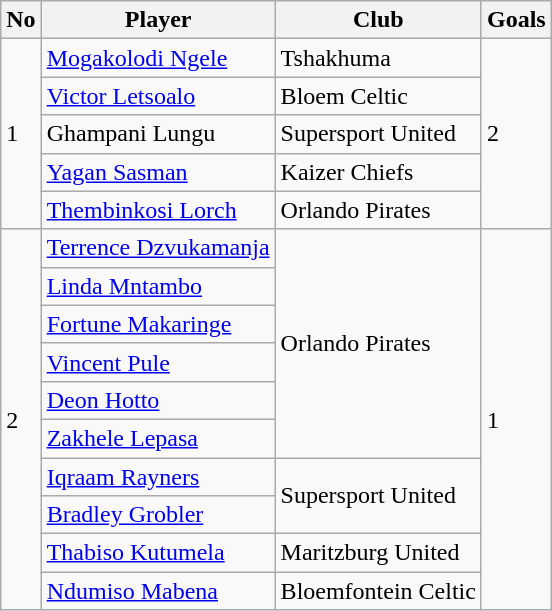<table class = "wikitable" style="text-align:left">
<tr>
<th>No</th>
<th>Player</th>
<th>Club</th>
<th>Goals</th>
</tr>
<tr>
<td rowspan=5>1</td>
<td> <a href='#'>Mogakolodi Ngele</a></td>
<td>Tshakhuma</td>
<td rowspan=5>2</td>
</tr>
<tr>
<td> <a href='#'>Victor Letsoalo</a></td>
<td>Bloem Celtic</td>
</tr>
<tr>
<td> Ghampani Lungu</td>
<td>Supersport United</td>
</tr>
<tr>
<td> <a href='#'>Yagan Sasman </a></td>
<td>Kaizer Chiefs</td>
</tr>
<tr>
<td> <a href='#'>Thembinkosi Lorch</a></td>
<td>Orlando Pirates</td>
</tr>
<tr>
<td rowspan=12>2</td>
<td><a href='#'>Terrence Dzvukamanja</a></td>
<td rowspan=6>Orlando Pirates</td>
<td rowspan=12>1</td>
</tr>
<tr>
<td> <a href='#'>Linda Mntambo</a></td>
</tr>
<tr>
<td> <a href='#'>Fortune Makaringe</a></td>
</tr>
<tr>
<td> <a href='#'>Vincent Pule</a></td>
</tr>
<tr>
<td> <a href='#'>Deon Hotto</a></td>
</tr>
<tr>
<td> <a href='#'>Zakhele Lepasa</a></td>
</tr>
<tr>
<td> <a href='#'>Iqraam Rayners</a></td>
<td rowspan=2>Supersport United</td>
</tr>
<tr>
<td> <a href='#'>Bradley Grobler</a></td>
</tr>
<tr>
<td> <a href='#'>Thabiso Kutumela</a></td>
<td>Maritzburg United</td>
</tr>
<tr>
<td> <a href='#'>Ndumiso Mabena</a></td>
<td>Bloemfontein Celtic</td>
</tr>
</table>
